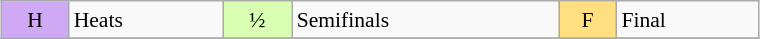<table class="wikitable" style="margin:0.5em auto; font-size:90%; line-height:1.25em;" width=40%;>
<tr>
<td bgcolor="#D0A9F5" align=center>H</td>
<td>Heats</td>
<td bgcolor="#D9FFB2" align=center>½</td>
<td>Semifinals</td>
<td bgcolor="#FFDF80" align=center>F</td>
<td>Final</td>
</tr>
<tr>
</tr>
</table>
